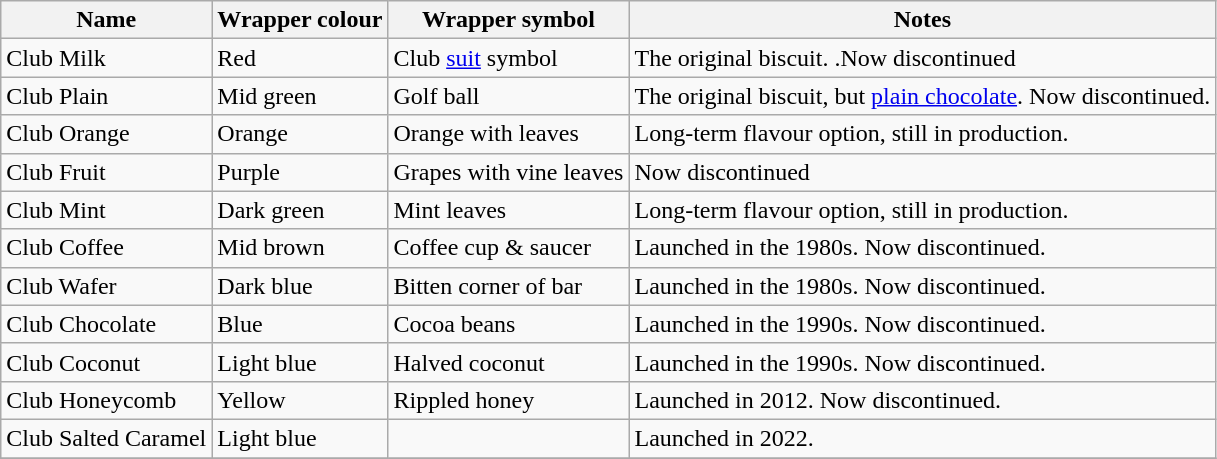<table class="wikitable">
<tr>
<th>Name</th>
<th>Wrapper colour</th>
<th>Wrapper symbol</th>
<th>Notes</th>
</tr>
<tr>
<td>Club Milk</td>
<td>Red</td>
<td>Club <a href='#'>suit</a> symbol</td>
<td>The original biscuit. .Now discontinued</td>
</tr>
<tr>
<td>Club Plain</td>
<td>Mid green</td>
<td>Golf ball</td>
<td>The original biscuit, but <a href='#'>plain chocolate</a>. Now discontinued.</td>
</tr>
<tr>
<td>Club Orange</td>
<td>Orange</td>
<td>Orange with leaves</td>
<td>Long-term flavour option, still in production.</td>
</tr>
<tr>
<td>Club Fruit</td>
<td>Purple</td>
<td>Grapes with vine leaves</td>
<td>Now discontinued</td>
</tr>
<tr>
<td>Club Mint</td>
<td>Dark green</td>
<td>Mint leaves</td>
<td>Long-term flavour option, still in production.</td>
</tr>
<tr>
<td>Club Coffee</td>
<td>Mid brown</td>
<td>Coffee cup & saucer</td>
<td>Launched in the 1980s. Now discontinued.</td>
</tr>
<tr>
<td>Club Wafer</td>
<td>Dark blue</td>
<td>Bitten corner of bar</td>
<td>Launched in the 1980s. Now discontinued.</td>
</tr>
<tr>
<td>Club Chocolate</td>
<td>Blue</td>
<td>Cocoa beans</td>
<td>Launched in the 1990s. Now discontinued.</td>
</tr>
<tr>
<td>Club Coconut</td>
<td>Light blue</td>
<td>Halved coconut</td>
<td>Launched in the 1990s. Now discontinued.</td>
</tr>
<tr>
<td>Club Honeycomb</td>
<td>Yellow</td>
<td>Rippled honey</td>
<td>Launched in 2012. Now discontinued. </td>
</tr>
<tr>
<td>Club Salted Caramel</td>
<td>Light blue</td>
<td></td>
<td>Launched in 2022.</td>
</tr>
<tr>
</tr>
</table>
